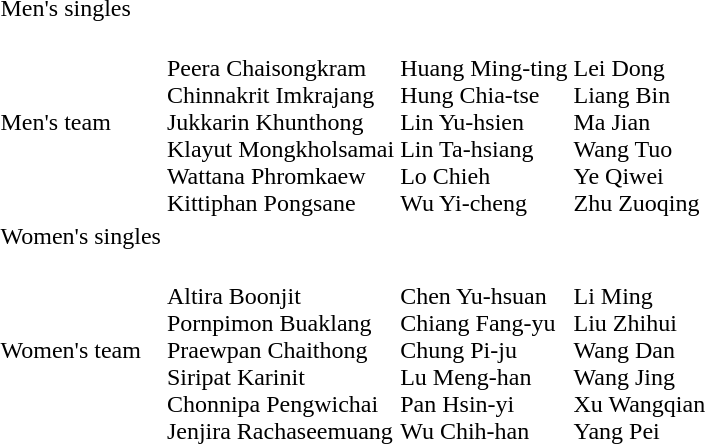<table>
<tr>
<td>Men's singles</td>
<td></td>
<td></td>
<td></td>
</tr>
<tr>
<td>Men's team</td>
<td><br>Peera Chaisongkram<br>Chinnakrit Imkrajang<br>Jukkarin Khunthong<br>Klayut Mongkholsamai<br>Wattana Phromkaew<br>Kittiphan Pongsane</td>
<td><br>Huang Ming-ting<br>Hung Chia-tse<br>Lin Yu-hsien<br>Lin Ta-hsiang<br>Lo Chieh<br>Wu Yi-cheng</td>
<td><br>Lei Dong<br>Liang Bin<br>Ma Jian<br>Wang Tuo<br>Ye Qiwei<br>Zhu Zuoqing</td>
</tr>
<tr>
<td>Women's singles</td>
<td></td>
<td></td>
<td></td>
</tr>
<tr>
<td>Women's team</td>
<td><br>Altira Boonjit<br>Pornpimon Buaklang<br>Praewpan Chaithong<br>Siripat Karinit<br>Chonnipa Pengwichai<br>Jenjira Rachaseemuang</td>
<td><br>Chen Yu-hsuan<br>Chiang Fang-yu<br>Chung Pi-ju<br>Lu Meng-han<br>Pan Hsin-yi<br>Wu Chih-han</td>
<td><br>Li Ming<br>Liu Zhihui<br>Wang Dan<br>Wang Jing<br>Xu Wangqian<br>Yang Pei</td>
</tr>
</table>
